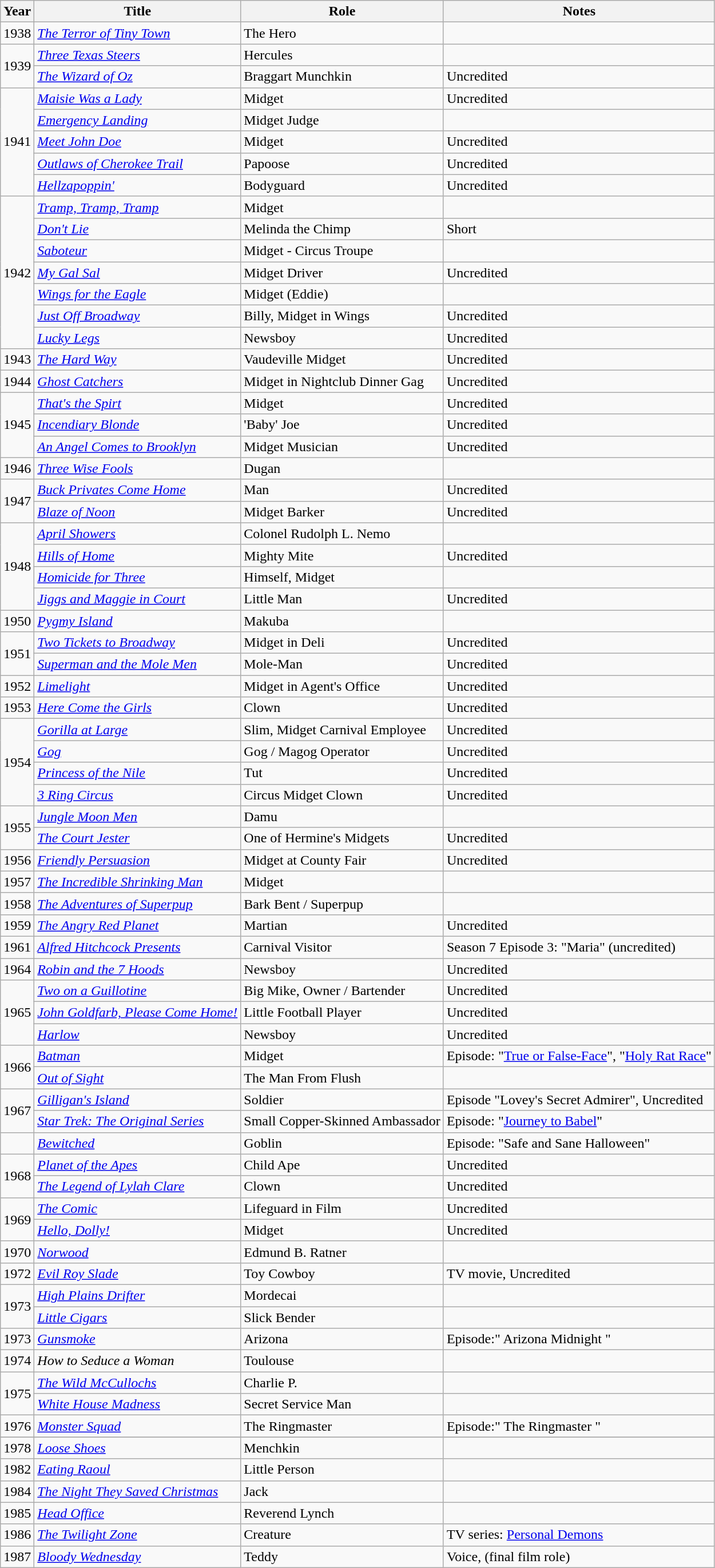<table class="wikitable sortable plainrowheaders">
<tr>
<th scope="col">Year</th>
<th scope="col">Title</th>
<th scope="col">Role</th>
<th scope="col">Notes</th>
</tr>
<tr>
<td>1938</td>
<td><em><a href='#'>The Terror of Tiny Town</a></em></td>
<td>The Hero</td>
<td></td>
</tr>
<tr>
<td rowspan=2>1939</td>
<td><em><a href='#'>Three Texas Steers</a></em></td>
<td>Hercules</td>
<td></td>
</tr>
<tr>
<td><em><a href='#'>The Wizard of Oz</a></em></td>
<td>Braggart Munchkin</td>
<td>Uncredited</td>
</tr>
<tr>
<td rowspan=5>1941</td>
<td><em><a href='#'>Maisie Was a Lady</a></em></td>
<td>Midget</td>
<td>Uncredited</td>
</tr>
<tr>
<td><em><a href='#'>Emergency Landing</a></em></td>
<td>Midget Judge</td>
<td></td>
</tr>
<tr>
<td><em><a href='#'>Meet John Doe</a></em></td>
<td>Midget</td>
<td>Uncredited</td>
</tr>
<tr>
<td><em><a href='#'>Outlaws of Cherokee Trail</a></em></td>
<td>Papoose</td>
<td>Uncredited</td>
</tr>
<tr>
<td><em><a href='#'>Hellzapoppin'</a></em></td>
<td>Bodyguard</td>
<td>Uncredited</td>
</tr>
<tr>
<td rowspan=7>1942</td>
<td><em><a href='#'>Tramp, Tramp, Tramp</a></em></td>
<td>Midget</td>
<td></td>
</tr>
<tr>
<td><em><a href='#'>Don't Lie</a></em></td>
<td>Melinda the Chimp</td>
<td>Short</td>
</tr>
<tr>
<td><em><a href='#'>Saboteur</a></em></td>
<td>Midget - Circus Troupe</td>
<td></td>
</tr>
<tr>
<td><em><a href='#'>My Gal Sal</a></em></td>
<td>Midget Driver</td>
<td>Uncredited</td>
</tr>
<tr>
<td><em><a href='#'>Wings for the Eagle</a></em></td>
<td>Midget (Eddie)</td>
<td></td>
</tr>
<tr>
<td><em><a href='#'>Just Off Broadway</a></em></td>
<td>Billy, Midget in Wings</td>
<td>Uncredited</td>
</tr>
<tr>
<td><em><a href='#'>Lucky Legs</a></em></td>
<td>Newsboy</td>
<td>Uncredited</td>
</tr>
<tr>
<td>1943</td>
<td><em><a href='#'>The Hard Way</a></em></td>
<td>Vaudeville Midget</td>
<td>Uncredited</td>
</tr>
<tr>
<td>1944</td>
<td><em><a href='#'>Ghost Catchers</a></em></td>
<td>Midget in Nightclub Dinner Gag</td>
<td>Uncredited</td>
</tr>
<tr>
<td rowspan=3>1945</td>
<td><em><a href='#'>That's the Spirt</a></em></td>
<td>Midget</td>
<td>Uncredited</td>
</tr>
<tr>
<td><em><a href='#'>Incendiary Blonde</a></em></td>
<td>'Baby' Joe</td>
<td>Uncredited</td>
</tr>
<tr>
<td><em><a href='#'>An Angel Comes to Brooklyn</a></em></td>
<td>Midget Musician</td>
<td>Uncredited</td>
</tr>
<tr>
<td>1946</td>
<td><em><a href='#'>Three Wise Fools</a></em></td>
<td>Dugan</td>
<td></td>
</tr>
<tr>
<td rowspan=2>1947</td>
<td><em><a href='#'>Buck Privates Come Home</a></em></td>
<td>Man</td>
<td>Uncredited</td>
</tr>
<tr>
<td><em><a href='#'>Blaze of Noon</a></em></td>
<td>Midget Barker</td>
<td>Uncredited</td>
</tr>
<tr>
<td rowspan=4>1948</td>
<td><em><a href='#'>April Showers</a></em></td>
<td>Colonel Rudolph L. Nemo</td>
<td></td>
</tr>
<tr>
<td><em><a href='#'>Hills of Home</a></em></td>
<td>Mighty Mite</td>
<td>Uncredited</td>
</tr>
<tr>
<td><em><a href='#'>Homicide for Three</a></em></td>
<td>Himself, Midget</td>
<td></td>
</tr>
<tr>
<td><em><a href='#'>Jiggs and Maggie in Court</a></em></td>
<td>Little Man</td>
<td>Uncredited</td>
</tr>
<tr>
<td>1950</td>
<td><em><a href='#'>Pygmy Island</a></em></td>
<td>Makuba</td>
<td></td>
</tr>
<tr>
<td rowspan=2>1951</td>
<td><em><a href='#'>Two Tickets to Broadway</a></em></td>
<td>Midget in Deli</td>
<td>Uncredited</td>
</tr>
<tr>
<td><em><a href='#'>Superman and the Mole Men</a></em></td>
<td>Mole-Man</td>
<td>Uncredited</td>
</tr>
<tr>
<td>1952</td>
<td><em><a href='#'>Limelight</a></em></td>
<td>Midget in Agent's Office</td>
<td>Uncredited</td>
</tr>
<tr>
<td>1953</td>
<td><em><a href='#'>Here Come the Girls</a></em></td>
<td>Clown</td>
<td>Uncredited</td>
</tr>
<tr>
<td rowspan=4>1954</td>
<td><em><a href='#'>Gorilla at Large</a></em></td>
<td>Slim, Midget Carnival Employee</td>
<td>Uncredited</td>
</tr>
<tr>
<td><em><a href='#'>Gog</a></em></td>
<td>Gog / Magog Operator</td>
<td>Uncredited</td>
</tr>
<tr>
<td><em><a href='#'>Princess of the Nile</a></em></td>
<td>Tut</td>
<td>Uncredited</td>
</tr>
<tr>
<td><em><a href='#'>3 Ring Circus</a></em></td>
<td>Circus Midget Clown</td>
<td>Uncredited</td>
</tr>
<tr>
<td rowspan=2>1955</td>
<td><em><a href='#'>Jungle Moon Men</a></em></td>
<td>Damu</td>
<td></td>
</tr>
<tr>
<td><em><a href='#'>The Court Jester</a></em></td>
<td>One of Hermine's Midgets</td>
<td>Uncredited</td>
</tr>
<tr>
<td>1956</td>
<td><em><a href='#'>Friendly Persuasion</a></em></td>
<td>Midget at County Fair</td>
<td>Uncredited</td>
</tr>
<tr>
<td>1957</td>
<td><em><a href='#'>The Incredible Shrinking Man</a></em></td>
<td>Midget</td>
</tr>
<tr>
<td>1958</td>
<td><em><a href='#'>The Adventures of Superpup</a></em></td>
<td>Bark Bent / Superpup</td>
<td></td>
</tr>
<tr>
<td>1959</td>
<td><em><a href='#'>The Angry Red Planet</a></em></td>
<td>Martian</td>
<td>Uncredited</td>
</tr>
<tr>
<td>1961</td>
<td><em><a href='#'>Alfred Hitchcock Presents</a></em></td>
<td>Carnival Visitor</td>
<td>Season 7 Episode 3: "Maria" (uncredited)</td>
</tr>
<tr>
<td>1964</td>
<td><em><a href='#'>Robin and the 7 Hoods</a></em></td>
<td>Newsboy</td>
<td>Uncredited</td>
</tr>
<tr>
<td rowspan=3>1965</td>
<td><em><a href='#'>Two on a Guillotine</a></em></td>
<td>Big Mike, Owner / Bartender</td>
<td>Uncredited</td>
</tr>
<tr>
<td><em><a href='#'>John Goldfarb, Please Come Home!</a></em></td>
<td>Little Football Player</td>
<td>Uncredited</td>
</tr>
<tr>
<td><em><a href='#'>Harlow</a></em></td>
<td>Newsboy</td>
<td>Uncredited</td>
</tr>
<tr>
<td rowspan=2>1966</td>
<td><em><a href='#'>Batman</a></em></td>
<td>Midget</td>
<td>Episode: "<a href='#'>True or False-Face</a>", "<a href='#'>Holy Rat Race</a>"</td>
</tr>
<tr>
<td><em><a href='#'>Out of Sight</a></em></td>
<td>The Man From Flush</td>
<td></td>
</tr>
<tr>
<td rowspan=2>1967</td>
<td><em><a href='#'>Gilligan's Island</a></em></td>
<td>Soldier</td>
<td>Episode "Lovey's Secret Admirer", Uncredited</td>
</tr>
<tr>
<td><em><a href='#'>Star Trek: The Original Series</a></em></td>
<td>Small Copper-Skinned Ambassador</td>
<td>Episode: "<a href='#'>Journey to Babel</a>"</td>
</tr>
<tr>
<td></td>
<td><em><a href='#'>Bewitched</a></em></td>
<td>Goblin</td>
<td>Episode: "Safe and Sane Halloween"</td>
</tr>
<tr>
<td rowspan=2>1968</td>
<td><em><a href='#'>Planet of the Apes</a></em></td>
<td>Child Ape</td>
<td>Uncredited</td>
</tr>
<tr>
<td><em><a href='#'>The Legend of Lylah Clare</a></em></td>
<td>Clown</td>
<td>Uncredited</td>
</tr>
<tr>
<td rowspan=2>1969</td>
<td><em><a href='#'>The Comic</a></em></td>
<td>Lifeguard in Film</td>
<td>Uncredited</td>
</tr>
<tr>
<td><em><a href='#'>Hello, Dolly!</a></em></td>
<td>Midget</td>
<td>Uncredited</td>
</tr>
<tr>
<td>1970</td>
<td><em><a href='#'>Norwood</a></em></td>
<td>Edmund B. Ratner</td>
<td></td>
</tr>
<tr>
<td>1972</td>
<td><em><a href='#'>Evil Roy Slade</a></em></td>
<td>Toy Cowboy</td>
<td>TV movie, Uncredited</td>
</tr>
<tr>
<td rowspan=2>1973</td>
<td><em><a href='#'>High Plains Drifter</a></em></td>
<td>Mordecai</td>
<td></td>
</tr>
<tr>
<td><em><a href='#'>Little Cigars</a></em></td>
<td>Slick Bender</td>
</tr>
<tr>
<td>1973</td>
<td><em><a href='#'>Gunsmoke</a></em></td>
<td>Arizona</td>
<td>Episode:" Arizona Midnight "</td>
</tr>
<tr>
<td>1974</td>
<td><em>How to Seduce a Woman</em></td>
<td>Toulouse</td>
<td></td>
</tr>
<tr>
<td rowspan=2>1975</td>
<td><em><a href='#'>The Wild McCullochs</a></em></td>
<td>Charlie P.</td>
<td></td>
</tr>
<tr>
<td><em><a href='#'>White House Madness</a></em></td>
<td>Secret Service Man</td>
<td></td>
</tr>
<tr>
<td>1976</td>
<td><em><a href='#'>Monster Squad</a></em></td>
<td>The Ringmaster</td>
<td>Episode:" The Ringmaster "</td>
</tr>
<tr>
</tr>
<tr>
<td>1978</td>
<td><em><a href='#'>Loose Shoes</a></em></td>
<td>Menchkin</td>
<td></td>
</tr>
<tr>
<td>1982</td>
<td><em><a href='#'>Eating Raoul</a></em></td>
<td>Little Person</td>
<td></td>
</tr>
<tr>
<td>1984</td>
<td><em><a href='#'>The Night They Saved Christmas</a></em></td>
<td>Jack</td>
<td></td>
</tr>
<tr>
<td>1985</td>
<td><em><a href='#'>Head Office</a></em></td>
<td>Reverend Lynch</td>
<td></td>
</tr>
<tr>
<td>1986</td>
<td><em><a href='#'>The Twilight Zone</a></em></td>
<td>Creature</td>
<td>TV series: <a href='#'>Personal Demons</a></td>
</tr>
<tr>
<td>1987</td>
<td><em><a href='#'>Bloody Wednesday</a></em></td>
<td>Teddy</td>
<td>Voice, (final film role)</td>
</tr>
</table>
